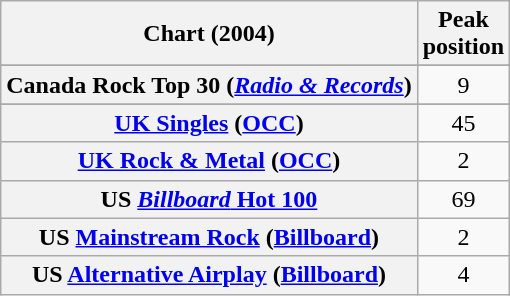<table class="wikitable sortable plainrowheaders" style="text-align:center">
<tr>
<th>Chart (2004)</th>
<th>Peak<br>position</th>
</tr>
<tr>
</tr>
<tr>
<th scope="row">Canada Rock Top 30 (<em><a href='#'>Radio & Records</a></em>)</th>
<td>9</td>
</tr>
<tr>
</tr>
<tr>
</tr>
<tr>
</tr>
<tr>
<th scope="row"><a href='#'>UK Singles</a> (<a href='#'>OCC</a>)</th>
<td>45</td>
</tr>
<tr>
<th scope="row"><a href='#'>UK Rock & Metal</a> (<a href='#'>OCC</a>)</th>
<td>2</td>
</tr>
<tr>
<th scope="row">US <a href='#'><em>Billboard</em> Hot 100</a></th>
<td>69</td>
</tr>
<tr>
<th scope="row">US <a href='#'>Mainstream Rock</a> (<a href='#'>Billboard</a>)</th>
<td>2</td>
</tr>
<tr>
<th scope="row">US <a href='#'>Alternative Airplay</a> (<a href='#'>Billboard</a>)</th>
<td>4</td>
</tr>
</table>
